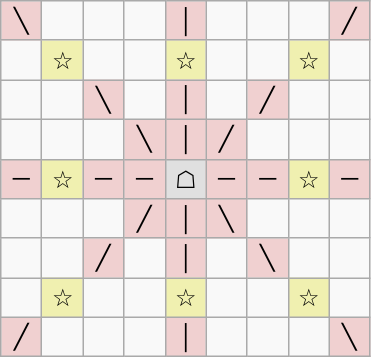<table border="1" class="wikitable">
<tr align=center>
<td width="20" style="background:#f0d0d0;">╲</td>
<td width="20"> </td>
<td width="20"> </td>
<td width="20"> </td>
<td width="20" style="background:#f0d0d0;">│</td>
<td width="20"> </td>
<td width="20"> </td>
<td width="20"> </td>
<td width="20" style="background:#f0d0d0;">╱</td>
</tr>
<tr align=center>
<td> </td>
<td style="background:#f0f0b0;">☆</td>
<td> </td>
<td> </td>
<td style="background:#f0f0b0;">☆</td>
<td> </td>
<td> </td>
<td style="background:#f0f0b0;">☆</td>
<td> </td>
</tr>
<tr align=center>
<td> </td>
<td> </td>
<td style="background:#f0d0d0;">╲</td>
<td> </td>
<td style="background:#f0d0d0;">│</td>
<td> </td>
<td style="background:#f0d0d0;">╱</td>
<td> </td>
<td> </td>
</tr>
<tr align=center>
<td> </td>
<td> </td>
<td> </td>
<td style="background:#f0d0d0;">╲</td>
<td style="background:#f0d0d0;">│</td>
<td style="background:#f0d0d0;">╱</td>
<td> </td>
<td> </td>
<td> </td>
</tr>
<tr align=center>
<td style="background:#f0d0d0;">─</td>
<td style="background:#f0f0b0;">☆</td>
<td style="background:#f0d0d0;">─</td>
<td style="background:#f0d0d0;">─</td>
<td style="background:#e0e0e0;">☖</td>
<td style="background:#f0d0d0;">─</td>
<td style="background:#f0d0d0;">─</td>
<td style="background:#f0f0b0;">☆</td>
<td style="background:#f0d0d0;">─</td>
</tr>
<tr align=center>
<td> </td>
<td> </td>
<td> </td>
<td style="background:#f0d0d0;">╱</td>
<td style="background:#f0d0d0;">│</td>
<td style="background:#f0d0d0;">╲</td>
<td> </td>
<td> </td>
<td> </td>
</tr>
<tr align=center>
<td> </td>
<td> </td>
<td style="background:#f0d0d0;">╱</td>
<td> </td>
<td style="background:#f0d0d0;">│</td>
<td> </td>
<td style="background:#f0d0d0;">╲</td>
<td> </td>
<td> </td>
</tr>
<tr align=center>
<td> </td>
<td style="background:#f0f0b0;">☆</td>
<td> </td>
<td> </td>
<td style="background:#f0f0b0;">☆</td>
<td> </td>
<td> </td>
<td style="background:#f0f0b0;">☆</td>
<td> </td>
</tr>
<tr align=center>
<td style="background:#f0d0d0;">╱</td>
<td> </td>
<td> </td>
<td> </td>
<td style="background:#f0d0d0;">│</td>
<td> </td>
<td> </td>
<td> </td>
<td style="background:#f0d0d0;">╲</td>
</tr>
</table>
